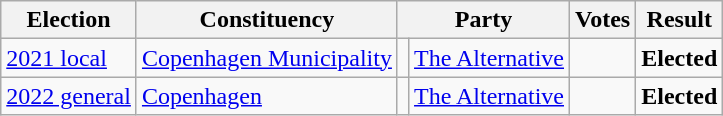<table class="wikitable" style="text-align:left;">
<tr>
<th scope=col>Election</th>
<th scope=col>Constituency</th>
<th scope=col colspan="2">Party</th>
<th scope=col>Votes</th>
<th scope=col>Result</th>
</tr>
<tr>
<td><a href='#'>2021 local</a></td>
<td><a href='#'>Copenhagen Municipality</a></td>
<td></td>
<td><a href='#'>The Alternative</a></td>
<td align=right></td>
<td><strong>Elected</strong></td>
</tr>
<tr>
<td><a href='#'>2022 general</a></td>
<td><a href='#'>Copenhagen</a></td>
<td></td>
<td><a href='#'>The Alternative</a></td>
<td align=right></td>
<td><strong>Elected</strong></td>
</tr>
</table>
